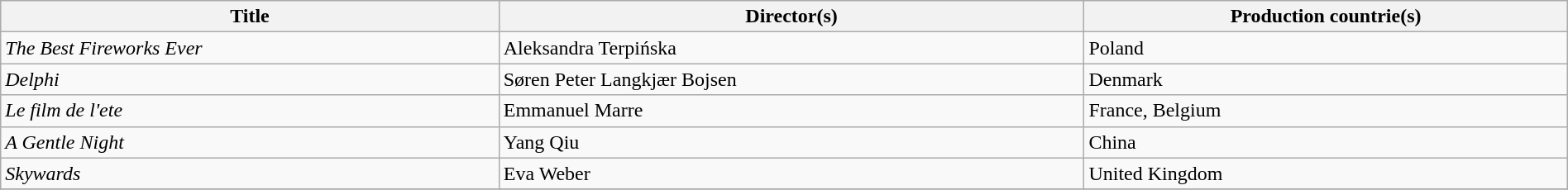<table class="sortable wikitable" style="width:100%; margin-bottom:4px" cellpadding="5">
<tr>
<th scope="col">Title</th>
<th scope="col">Director(s)</th>
<th scope="col">Production countrie(s)</th>
</tr>
<tr>
<td><em>The Best Fireworks Ever</em></td>
<td>Aleksandra Terpińska</td>
<td>Poland</td>
</tr>
<tr>
<td><em>Delphi</em></td>
<td>Søren Peter Langkjær Bojsen</td>
<td>Denmark</td>
</tr>
<tr>
<td><em>Le film de l'ete</em></td>
<td>Emmanuel Marre</td>
<td>France, Belgium</td>
</tr>
<tr>
<td><em>A Gentle Night</em></td>
<td>Yang Qiu</td>
<td>China</td>
</tr>
<tr>
<td><em>Skywards</em></td>
<td>Eva Weber</td>
<td>United Kingdom</td>
</tr>
<tr>
</tr>
</table>
